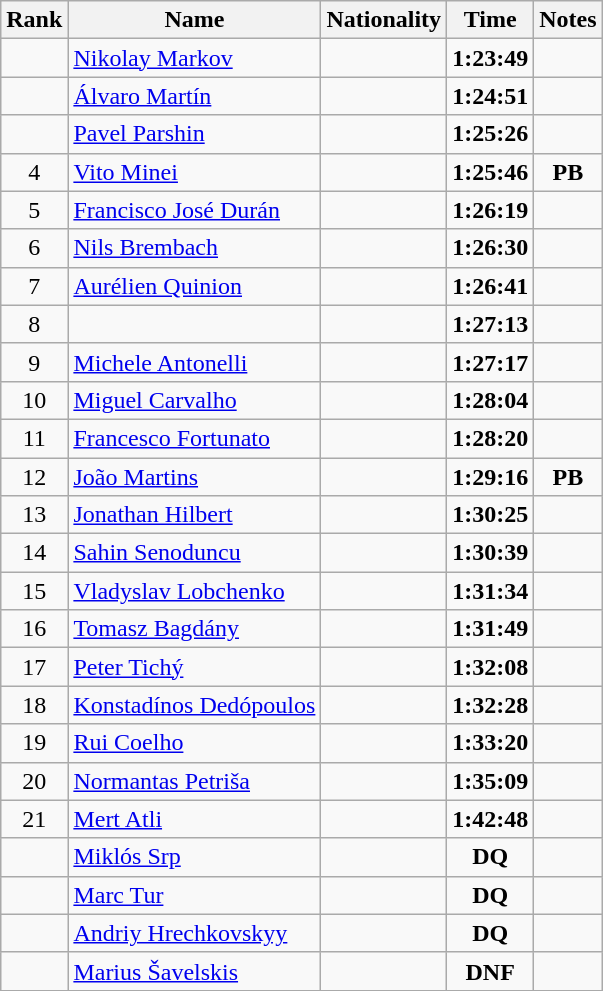<table class="wikitable sortable" style="text-align:center">
<tr>
<th>Rank</th>
<th>Name</th>
<th>Nationality</th>
<th>Time</th>
<th>Notes</th>
</tr>
<tr>
<td></td>
<td align=left><a href='#'>Nikolay Markov</a></td>
<td align=left></td>
<td><strong>1:23:49</strong></td>
<td></td>
</tr>
<tr>
<td></td>
<td align=left><a href='#'>Álvaro Martín</a></td>
<td align=left></td>
<td><strong>1:24:51</strong></td>
<td></td>
</tr>
<tr>
<td></td>
<td align=left><a href='#'>Pavel Parshin</a></td>
<td align=left></td>
<td><strong>1:25:26</strong></td>
<td></td>
</tr>
<tr>
<td>4</td>
<td align=left><a href='#'>Vito Minei</a></td>
<td align=left></td>
<td><strong>1:25:46</strong></td>
<td><strong>PB</strong></td>
</tr>
<tr>
<td>5</td>
<td align=left><a href='#'>Francisco José Durán</a></td>
<td align=left></td>
<td><strong>1:26:19</strong></td>
<td></td>
</tr>
<tr>
<td>6</td>
<td align=left><a href='#'>Nils Brembach</a></td>
<td align=left></td>
<td><strong>1:26:30</strong></td>
<td></td>
</tr>
<tr>
<td>7</td>
<td align=left><a href='#'>Aurélien Quinion</a></td>
<td align=left></td>
<td><strong>1:26:41</strong></td>
<td></td>
</tr>
<tr>
<td>8</td>
<td align=left></td>
<td align=left></td>
<td><strong>1:27:13</strong></td>
<td></td>
</tr>
<tr>
<td>9</td>
<td align=left><a href='#'>Michele Antonelli</a></td>
<td align=left></td>
<td><strong>1:27:17</strong></td>
<td></td>
</tr>
<tr>
<td>10</td>
<td align=left><a href='#'>Miguel Carvalho</a></td>
<td align=left></td>
<td><strong>1:28:04</strong></td>
<td></td>
</tr>
<tr>
<td>11</td>
<td align=left><a href='#'>Francesco Fortunato</a></td>
<td align=left></td>
<td><strong>1:28:20</strong></td>
<td></td>
</tr>
<tr>
<td>12</td>
<td align=left><a href='#'>João Martins</a></td>
<td align=left></td>
<td><strong>1:29:16</strong></td>
<td><strong>PB</strong></td>
</tr>
<tr>
<td>13</td>
<td align=left><a href='#'>Jonathan Hilbert</a></td>
<td align=left></td>
<td><strong>1:30:25</strong></td>
<td></td>
</tr>
<tr>
<td>14</td>
<td align=left><a href='#'>Sahin Senoduncu</a></td>
<td align=left></td>
<td><strong>1:30:39</strong></td>
<td></td>
</tr>
<tr>
<td>15</td>
<td align=left><a href='#'>Vladyslav Lobchenko</a></td>
<td align=left></td>
<td><strong>1:31:34</strong></td>
<td></td>
</tr>
<tr>
<td>16</td>
<td align=left><a href='#'>Tomasz Bagdány</a></td>
<td align=left></td>
<td><strong>1:31:49</strong></td>
<td></td>
</tr>
<tr>
<td>17</td>
<td align=left><a href='#'>Peter Tichý</a></td>
<td align=left></td>
<td><strong>1:32:08</strong></td>
<td></td>
</tr>
<tr>
<td>18</td>
<td align=left><a href='#'>Konstadínos Dedópoulos</a></td>
<td align=left></td>
<td><strong>1:32:28</strong></td>
<td></td>
</tr>
<tr>
<td>19</td>
<td align=left><a href='#'>Rui Coelho</a></td>
<td align=left></td>
<td><strong>1:33:20</strong></td>
<td></td>
</tr>
<tr>
<td>20</td>
<td align=left><a href='#'>Normantas Petriša</a></td>
<td align=left></td>
<td><strong>1:35:09</strong></td>
<td></td>
</tr>
<tr>
<td>21</td>
<td align=left><a href='#'>Mert Atli</a></td>
<td align=left></td>
<td><strong>1:42:48</strong></td>
<td></td>
</tr>
<tr>
<td></td>
<td align=left><a href='#'>Miklós Srp</a></td>
<td align=left></td>
<td><strong>DQ</strong></td>
<td></td>
</tr>
<tr>
<td></td>
<td align=left><a href='#'>Marc Tur</a></td>
<td align=left></td>
<td><strong>DQ</strong></td>
<td></td>
</tr>
<tr>
<td></td>
<td align=left><a href='#'>Andriy Hrechkovskyy</a></td>
<td align=left></td>
<td><strong>DQ</strong></td>
<td></td>
</tr>
<tr>
<td></td>
<td align=left><a href='#'>Marius Šavelskis</a></td>
<td align=left></td>
<td><strong>DNF</strong></td>
<td></td>
</tr>
</table>
